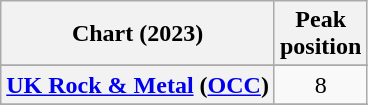<table class="wikitable sortable plainrowheaders" style="text-align:center">
<tr>
<th scope="col">Chart (2023)</th>
<th scope="col">Peak<br>position</th>
</tr>
<tr>
</tr>
<tr>
<th scope="row"><a href='#'>UK Rock & Metal</a> (<a href='#'>OCC</a>)</th>
<td>8</td>
</tr>
<tr>
</tr>
<tr>
</tr>
</table>
